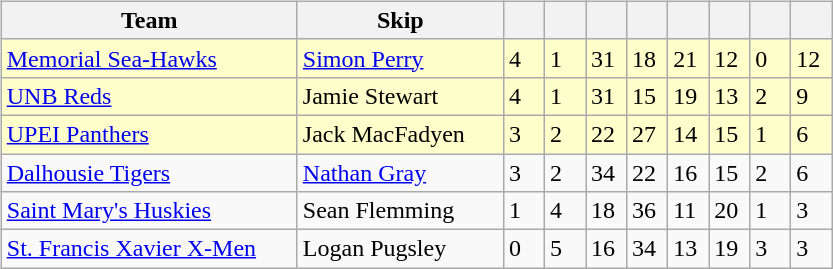<table table>
<tr>
<td valign=top width=10%><br><table class=wikitable>
<tr>
<th width=190>Team</th>
<th width=130>Skip</th>
<th width=20></th>
<th width=20></th>
<th width=20></th>
<th width=20></th>
<th width=20></th>
<th width=20></th>
<th width=20></th>
<th width=20></th>
</tr>
<tr bgcolor=#ffffcc>
<td> <a href='#'>Memorial Sea-Hawks</a></td>
<td><a href='#'>Simon Perry</a></td>
<td>4</td>
<td>1</td>
<td>31</td>
<td>18</td>
<td>21</td>
<td>12</td>
<td>0</td>
<td>12</td>
</tr>
<tr bgcolor=#ffffcc>
<td> <a href='#'>UNB Reds</a></td>
<td>Jamie Stewart</td>
<td>4</td>
<td>1</td>
<td>31</td>
<td>15</td>
<td>19</td>
<td>13</td>
<td>2</td>
<td>9</td>
</tr>
<tr bgcolor=#ffffcc>
<td> <a href='#'>UPEI Panthers</a></td>
<td>Jack MacFadyen</td>
<td>3</td>
<td>2</td>
<td>22</td>
<td>27</td>
<td>14</td>
<td>15</td>
<td>1</td>
<td>6</td>
</tr>
<tr>
<td> <a href='#'>Dalhousie Tigers</a></td>
<td><a href='#'>Nathan Gray</a></td>
<td>3</td>
<td>2</td>
<td>34</td>
<td>22</td>
<td>16</td>
<td>15</td>
<td>2</td>
<td>6</td>
</tr>
<tr>
<td> <a href='#'>Saint Mary's Huskies</a></td>
<td>Sean Flemming</td>
<td>1</td>
<td>4</td>
<td>18</td>
<td>36</td>
<td>11</td>
<td>20</td>
<td>1</td>
<td>3</td>
</tr>
<tr>
<td> <a href='#'>St. Francis Xavier X-Men</a></td>
<td>Logan Pugsley</td>
<td>0</td>
<td>5</td>
<td>16</td>
<td>34</td>
<td>13</td>
<td>19</td>
<td>3</td>
<td>3</td>
</tr>
</table>
</td>
</tr>
</table>
